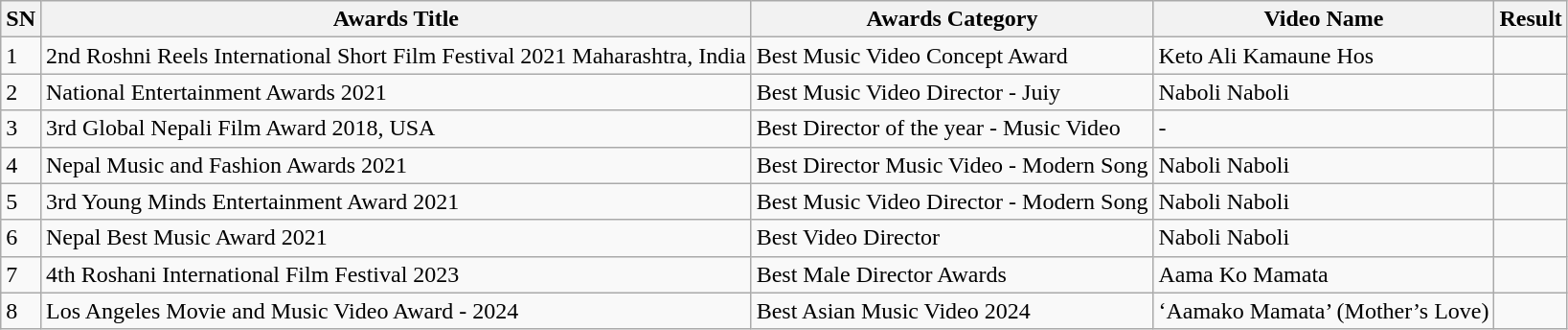<table class="wikitable sortable">
<tr>
<th>SN</th>
<th>Awards Title</th>
<th>Awards Category</th>
<th>Video Name</th>
<th>Result</th>
</tr>
<tr>
<td>1</td>
<td>2nd Roshni Reels International Short Film Festival 2021 Maharashtra, India</td>
<td>Best Music Video Concept Award</td>
<td>Keto Ali Kamaune Hos</td>
<td></td>
</tr>
<tr>
<td>2</td>
<td>National Entertainment  Awards 2021</td>
<td>Best Music Video Director - Juiy</td>
<td>Naboli Naboli</td>
<td></td>
</tr>
<tr>
<td>3</td>
<td>3rd Global Nepali Film Award 2018, USA</td>
<td>Best Director of the year - Music Video</td>
<td>-</td>
<td></td>
</tr>
<tr>
<td>4</td>
<td>Nepal Music and Fashion Awards 2021</td>
<td>Best Director Music Video - Modern Song</td>
<td>Naboli Naboli</td>
<td></td>
</tr>
<tr>
<td>5</td>
<td>3rd Young Minds Entertainment  Award 2021</td>
<td>Best Music Video Director - Modern Song</td>
<td>Naboli Naboli</td>
<td></td>
</tr>
<tr>
<td>6</td>
<td>Nepal Best Music Award 2021</td>
<td>Best Video Director</td>
<td>Naboli Naboli</td>
<td></td>
</tr>
<tr>
<td>7</td>
<td>4th Roshani International Film Festival 2023</td>
<td>Best Male Director Awards</td>
<td>Aama Ko Mamata</td>
<td></td>
</tr>
<tr>
<td>8</td>
<td>Los Angeles Movie and Music Video Award - 2024 </td>
<td>Best Asian Music Video 2024</td>
<td>‘Aamako Mamata’ (Mother’s Love)</td>
<td></td>
</tr>
</table>
